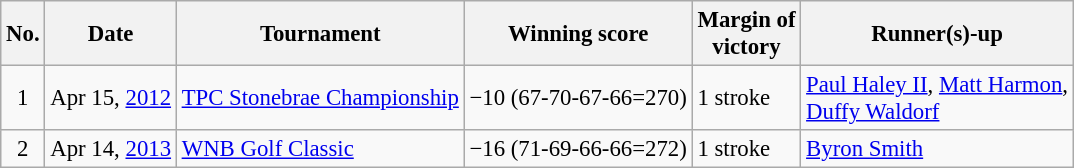<table class="wikitable" style="font-size:95%;">
<tr>
<th>No.</th>
<th>Date</th>
<th>Tournament</th>
<th>Winning score</th>
<th>Margin of<br>victory</th>
<th>Runner(s)-up</th>
</tr>
<tr>
<td align=center>1</td>
<td align=right>Apr 15, <a href='#'>2012</a></td>
<td><a href='#'>TPC Stonebrae Championship</a></td>
<td>−10 (67-70-67-66=270)</td>
<td>1 stroke</td>
<td> <a href='#'>Paul Haley II</a>,  <a href='#'>Matt Harmon</a>,<br> <a href='#'>Duffy Waldorf</a></td>
</tr>
<tr>
<td align=center>2</td>
<td align=right>Apr 14, <a href='#'>2013</a></td>
<td><a href='#'>WNB Golf Classic</a></td>
<td>−16 (71-69-66-66=272)</td>
<td>1 stroke</td>
<td> <a href='#'>Byron Smith</a></td>
</tr>
</table>
